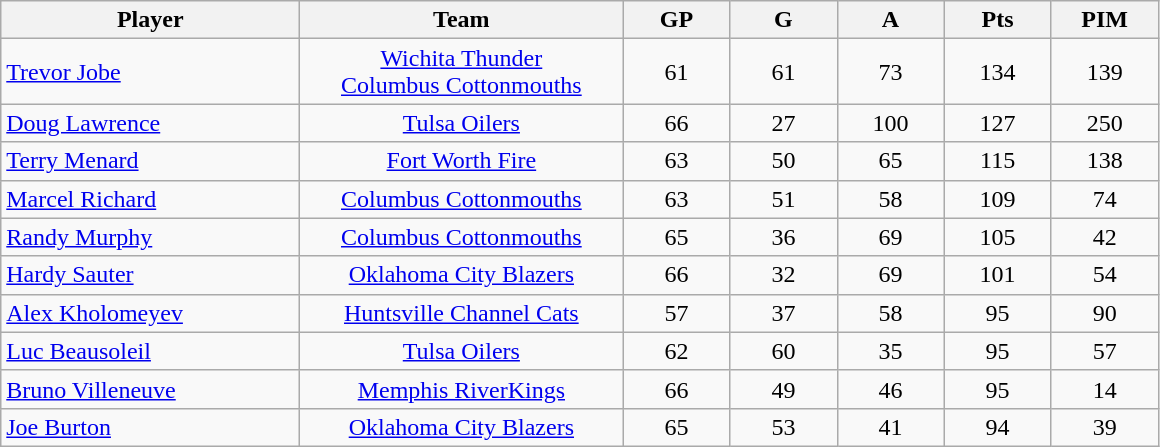<table class="wikitable sortable">
<tr>
<th style="width: 12em;">Player</th>
<th style="width: 13em;">Team</th>
<th style="width: 4em;">GP</th>
<th style="width: 4em;">G</th>
<th style="width: 4em;">A</th>
<th style="width: 4em;">Pts</th>
<th style="width: 4em;">PIM</th>
</tr>
<tr align="center">
<td align="left"><a href='#'>Trevor Jobe</a></td>
<td><a href='#'>Wichita Thunder</a><br><a href='#'>Columbus Cottonmouths</a></td>
<td>61</td>
<td>61</td>
<td>73</td>
<td>134</td>
<td>139</td>
</tr>
<tr align="center">
<td align="left"><a href='#'>Doug Lawrence</a></td>
<td><a href='#'>Tulsa Oilers</a></td>
<td>66</td>
<td>27</td>
<td>100</td>
<td>127</td>
<td>250</td>
</tr>
<tr align="center">
<td align="left"><a href='#'>Terry Menard</a></td>
<td><a href='#'>Fort Worth Fire</a></td>
<td>63</td>
<td>50</td>
<td>65</td>
<td>115</td>
<td>138</td>
</tr>
<tr align="center">
<td align="left"><a href='#'>Marcel Richard</a></td>
<td><a href='#'>Columbus Cottonmouths</a></td>
<td>63</td>
<td>51</td>
<td>58</td>
<td>109</td>
<td>74</td>
</tr>
<tr align="center">
<td align="left"><a href='#'>Randy Murphy</a></td>
<td><a href='#'>Columbus Cottonmouths</a></td>
<td>65</td>
<td>36</td>
<td>69</td>
<td>105</td>
<td>42</td>
</tr>
<tr align="center">
<td align="left"><a href='#'>Hardy Sauter</a></td>
<td><a href='#'>Oklahoma City Blazers</a></td>
<td>66</td>
<td>32</td>
<td>69</td>
<td>101</td>
<td>54</td>
</tr>
<tr align="center">
<td align="left"><a href='#'>Alex Kholomeyev</a></td>
<td><a href='#'>Huntsville Channel Cats</a></td>
<td>57</td>
<td>37</td>
<td>58</td>
<td>95</td>
<td>90</td>
</tr>
<tr align="center">
<td align="left"><a href='#'>Luc Beausoleil</a></td>
<td><a href='#'>Tulsa Oilers</a></td>
<td>62</td>
<td>60</td>
<td>35</td>
<td>95</td>
<td>57</td>
</tr>
<tr align="center">
<td align="left"><a href='#'>Bruno Villeneuve</a></td>
<td><a href='#'>Memphis RiverKings</a></td>
<td>66</td>
<td>49</td>
<td>46</td>
<td>95</td>
<td>14</td>
</tr>
<tr align="center">
<td align="left"><a href='#'>Joe Burton</a></td>
<td><a href='#'>Oklahoma City Blazers</a></td>
<td>65</td>
<td>53</td>
<td>41</td>
<td>94</td>
<td>39</td>
</tr>
</table>
